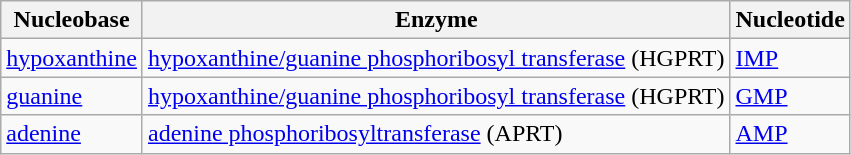<table class="wikitable">
<tr>
<th>Nucleobase</th>
<th>Enzyme</th>
<th>Nucleotide</th>
</tr>
<tr>
<td><a href='#'>hypoxanthine</a></td>
<td><a href='#'>hypoxanthine/guanine phosphoribosyl transferase</a> (HGPRT)</td>
<td><a href='#'>IMP</a></td>
</tr>
<tr>
<td><a href='#'>guanine</a></td>
<td><a href='#'>hypoxanthine/guanine phosphoribosyl transferase</a> (HGPRT)</td>
<td><a href='#'>GMP</a></td>
</tr>
<tr>
<td><a href='#'>adenine</a></td>
<td><a href='#'>adenine phosphoribosyltransferase</a> (APRT)</td>
<td><a href='#'>AMP</a></td>
</tr>
</table>
